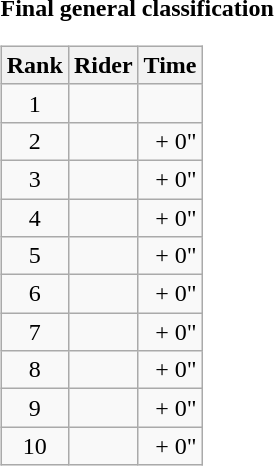<table>
<tr>
<td><strong>Final general classification</strong><br><table class="wikitable">
<tr>
<th scope="col">Rank</th>
<th scope="col">Rider</th>
<th scope="col">Time</th>
</tr>
<tr>
<td style="text-align:center;">1</td>
<td></td>
<td style="text-align:right;"></td>
</tr>
<tr>
<td style="text-align:center;">2</td>
<td></td>
<td style="text-align:right;">+ 0"</td>
</tr>
<tr>
<td style="text-align:center;">3</td>
<td></td>
<td style="text-align:right;">+ 0"</td>
</tr>
<tr>
<td style="text-align:center;">4</td>
<td></td>
<td style="text-align:right;">+ 0"</td>
</tr>
<tr>
<td style="text-align:center;">5</td>
<td></td>
<td style="text-align:right;">+ 0"</td>
</tr>
<tr>
<td style="text-align:center;">6</td>
<td></td>
<td style="text-align:right;">+ 0"</td>
</tr>
<tr>
<td style="text-align:center;">7</td>
<td></td>
<td style="text-align:right;">+ 0"</td>
</tr>
<tr>
<td style="text-align:center;">8</td>
<td></td>
<td style="text-align:right;">+ 0"</td>
</tr>
<tr>
<td style="text-align:center;">9</td>
<td></td>
<td style="text-align:right;">+ 0"</td>
</tr>
<tr>
<td style="text-align:center;">10</td>
<td></td>
<td style="text-align:right;">+ 0"</td>
</tr>
</table>
</td>
</tr>
</table>
